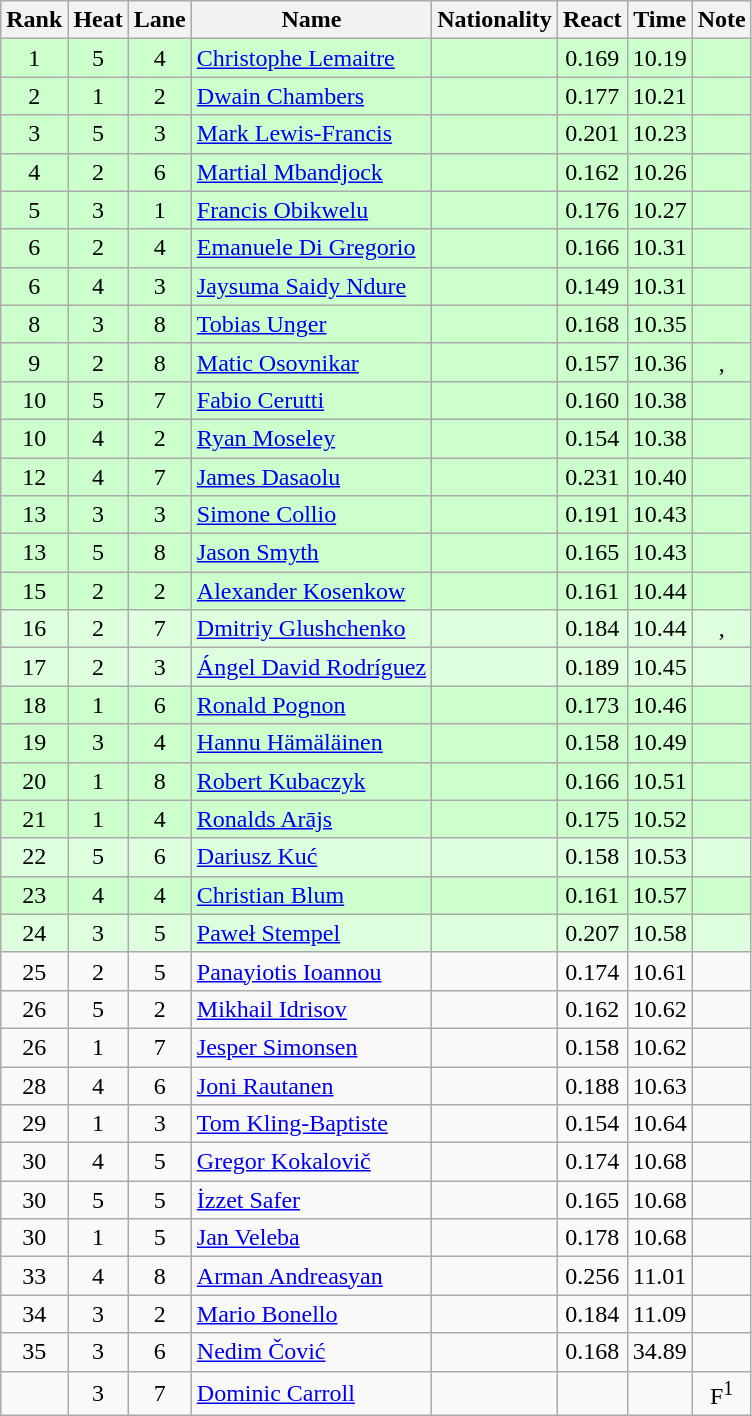<table class="wikitable sortable" style="text-align:center">
<tr>
<th>Rank</th>
<th>Heat</th>
<th>Lane</th>
<th>Name</th>
<th>Nationality</th>
<th>React</th>
<th>Time</th>
<th>Note</th>
</tr>
<tr bgcolor=ccffcc>
<td>1</td>
<td>5</td>
<td>4</td>
<td align="left"><a href='#'>Christophe Lemaitre</a></td>
<td align=left></td>
<td>0.169</td>
<td>10.19</td>
<td></td>
</tr>
<tr bgcolor=ccffcc>
<td>2</td>
<td>1</td>
<td>2</td>
<td align="left"><a href='#'>Dwain Chambers</a></td>
<td align=left></td>
<td>0.177</td>
<td>10.21</td>
<td></td>
</tr>
<tr bgcolor=ccffcc>
<td>3</td>
<td>5</td>
<td>3</td>
<td align="left"><a href='#'>Mark Lewis-Francis</a></td>
<td align=left></td>
<td>0.201</td>
<td>10.23</td>
<td></td>
</tr>
<tr bgcolor=ccffcc>
<td>4</td>
<td>2</td>
<td>6</td>
<td align="left"><a href='#'>Martial Mbandjock</a></td>
<td align=left></td>
<td>0.162</td>
<td>10.26</td>
<td></td>
</tr>
<tr bgcolor=ccffcc>
<td>5</td>
<td>3</td>
<td>1</td>
<td align="left"><a href='#'>Francis Obikwelu</a></td>
<td align=left></td>
<td>0.176</td>
<td>10.27</td>
<td></td>
</tr>
<tr bgcolor=ccffcc>
<td>6</td>
<td>2</td>
<td>4</td>
<td align="left"><a href='#'>Emanuele Di Gregorio</a></td>
<td align=left></td>
<td>0.166</td>
<td>10.31</td>
<td></td>
</tr>
<tr bgcolor=ccffcc>
<td>6</td>
<td>4</td>
<td>3</td>
<td align="left"><a href='#'>Jaysuma Saidy Ndure</a></td>
<td align=left></td>
<td>0.149</td>
<td>10.31</td>
<td></td>
</tr>
<tr bgcolor=ccffcc>
<td>8</td>
<td>3</td>
<td>8</td>
<td align="left"><a href='#'>Tobias Unger</a></td>
<td align=left></td>
<td>0.168</td>
<td>10.35</td>
<td></td>
</tr>
<tr bgcolor=ccffcc>
<td>9</td>
<td>2</td>
<td>8</td>
<td align="left"><a href='#'>Matic Osovnikar</a></td>
<td align=left></td>
<td>0.157</td>
<td>10.36</td>
<td>, </td>
</tr>
<tr bgcolor=ccffcc>
<td>10</td>
<td>5</td>
<td>7</td>
<td align="left"><a href='#'>Fabio Cerutti</a></td>
<td align=left></td>
<td>0.160</td>
<td>10.38</td>
<td></td>
</tr>
<tr bgcolor=ccffcc>
<td>10</td>
<td>4</td>
<td>2</td>
<td align="left"><a href='#'>Ryan Moseley</a></td>
<td align=left></td>
<td>0.154</td>
<td>10.38</td>
<td></td>
</tr>
<tr bgcolor=ccffcc>
<td>12</td>
<td>4</td>
<td>7</td>
<td align="left"><a href='#'>James Dasaolu</a></td>
<td align=left></td>
<td>0.231</td>
<td>10.40</td>
<td></td>
</tr>
<tr bgcolor=ccffcc>
<td>13</td>
<td>3</td>
<td>3</td>
<td align="left"><a href='#'>Simone Collio</a></td>
<td align=left></td>
<td>0.191</td>
<td>10.43</td>
<td></td>
</tr>
<tr bgcolor=ccffcc>
<td>13</td>
<td>5</td>
<td>8</td>
<td align="left"><a href='#'>Jason Smyth</a></td>
<td align=left></td>
<td>0.165</td>
<td>10.43</td>
<td></td>
</tr>
<tr bgcolor=ccffcc>
<td>15</td>
<td>2</td>
<td>2</td>
<td align="left"><a href='#'>Alexander Kosenkow</a></td>
<td align=left></td>
<td>0.161</td>
<td>10.44</td>
<td></td>
</tr>
<tr bgcolor=ddffdd>
<td>16</td>
<td>2</td>
<td>7</td>
<td align="left"><a href='#'>Dmitriy Glushchenko</a></td>
<td align=left></td>
<td>0.184</td>
<td>10.44</td>
<td>, </td>
</tr>
<tr bgcolor=ddffdd>
<td>17</td>
<td>2</td>
<td>3</td>
<td align="left"><a href='#'>Ángel David Rodríguez</a></td>
<td align=left></td>
<td>0.189</td>
<td>10.45</td>
<td></td>
</tr>
<tr bgcolor=ccffcc>
<td>18</td>
<td>1</td>
<td>6</td>
<td align="left"><a href='#'>Ronald Pognon</a></td>
<td align=left></td>
<td>0.173</td>
<td>10.46</td>
<td></td>
</tr>
<tr bgcolor=ccffcc>
<td>19</td>
<td>3</td>
<td>4</td>
<td align="left"><a href='#'>Hannu Hämäläinen</a></td>
<td align=left></td>
<td>0.158</td>
<td>10.49</td>
<td></td>
</tr>
<tr bgcolor=ccffcc>
<td>20</td>
<td>1</td>
<td>8</td>
<td align="left"><a href='#'>Robert Kubaczyk</a></td>
<td align=left></td>
<td>0.166</td>
<td>10.51</td>
<td></td>
</tr>
<tr bgcolor=ccffcc>
<td>21</td>
<td>1</td>
<td>4</td>
<td align="left"><a href='#'>Ronalds Arājs</a></td>
<td align=left></td>
<td>0.175</td>
<td>10.52</td>
<td></td>
</tr>
<tr bgcolor=ddffdd>
<td>22</td>
<td>5</td>
<td>6</td>
<td align="left"><a href='#'>Dariusz Kuć</a></td>
<td align=left></td>
<td>0.158</td>
<td>10.53</td>
<td></td>
</tr>
<tr bgcolor=ccffcc>
<td>23</td>
<td>4</td>
<td>4</td>
<td align="left"><a href='#'>Christian Blum</a></td>
<td align=left></td>
<td>0.161</td>
<td>10.57</td>
<td></td>
</tr>
<tr bgcolor=ddffdd>
<td>24</td>
<td>3</td>
<td>5</td>
<td align="left"><a href='#'>Paweł Stempel</a></td>
<td align=left></td>
<td>0.207</td>
<td>10.58</td>
<td></td>
</tr>
<tr>
<td>25</td>
<td>2</td>
<td>5</td>
<td align="left"><a href='#'>Panayiotis Ioannou</a></td>
<td align=left></td>
<td>0.174</td>
<td>10.61</td>
<td></td>
</tr>
<tr>
<td>26</td>
<td>5</td>
<td>2</td>
<td align="left"><a href='#'>Mikhail Idrisov</a></td>
<td align=left></td>
<td>0.162</td>
<td>10.62</td>
<td></td>
</tr>
<tr>
<td>26</td>
<td>1</td>
<td>7</td>
<td align="left"><a href='#'>Jesper Simonsen</a></td>
<td align=left></td>
<td>0.158</td>
<td>10.62</td>
<td></td>
</tr>
<tr>
<td>28</td>
<td>4</td>
<td>6</td>
<td align="left"><a href='#'>Joni Rautanen</a></td>
<td align=left></td>
<td>0.188</td>
<td>10.63</td>
<td></td>
</tr>
<tr>
<td>29</td>
<td>1</td>
<td>3</td>
<td align="left"><a href='#'>Tom Kling-Baptiste</a></td>
<td align=left></td>
<td>0.154</td>
<td>10.64</td>
<td></td>
</tr>
<tr>
<td>30</td>
<td>4</td>
<td>5</td>
<td align="left"><a href='#'>Gregor Kokalovič</a></td>
<td align=left></td>
<td>0.174</td>
<td>10.68</td>
<td></td>
</tr>
<tr>
<td>30</td>
<td>5</td>
<td>5</td>
<td align="left"><a href='#'>İzzet Safer</a></td>
<td align=left></td>
<td>0.165</td>
<td>10.68</td>
<td></td>
</tr>
<tr>
<td>30</td>
<td>1</td>
<td>5</td>
<td align="left"><a href='#'>Jan Veleba</a></td>
<td align=left></td>
<td>0.178</td>
<td>10.68</td>
<td></td>
</tr>
<tr>
<td>33</td>
<td>4</td>
<td>8</td>
<td align="left"><a href='#'>Arman Andreasyan</a></td>
<td align=left></td>
<td>0.256</td>
<td>11.01</td>
<td></td>
</tr>
<tr>
<td>34</td>
<td>3</td>
<td>2</td>
<td align="left"><a href='#'>Mario Bonello</a></td>
<td align=left></td>
<td>0.184</td>
<td>11.09</td>
<td></td>
</tr>
<tr>
<td>35</td>
<td>3</td>
<td>6</td>
<td align="left"><a href='#'>Nedim Čović</a></td>
<td align=left></td>
<td>0.168</td>
<td>34.89</td>
<td></td>
</tr>
<tr>
<td></td>
<td>3</td>
<td>7</td>
<td align="left"><a href='#'>Dominic Carroll</a></td>
<td align=left></td>
<td></td>
<td></td>
<td>F<sup>1</sup></td>
</tr>
</table>
